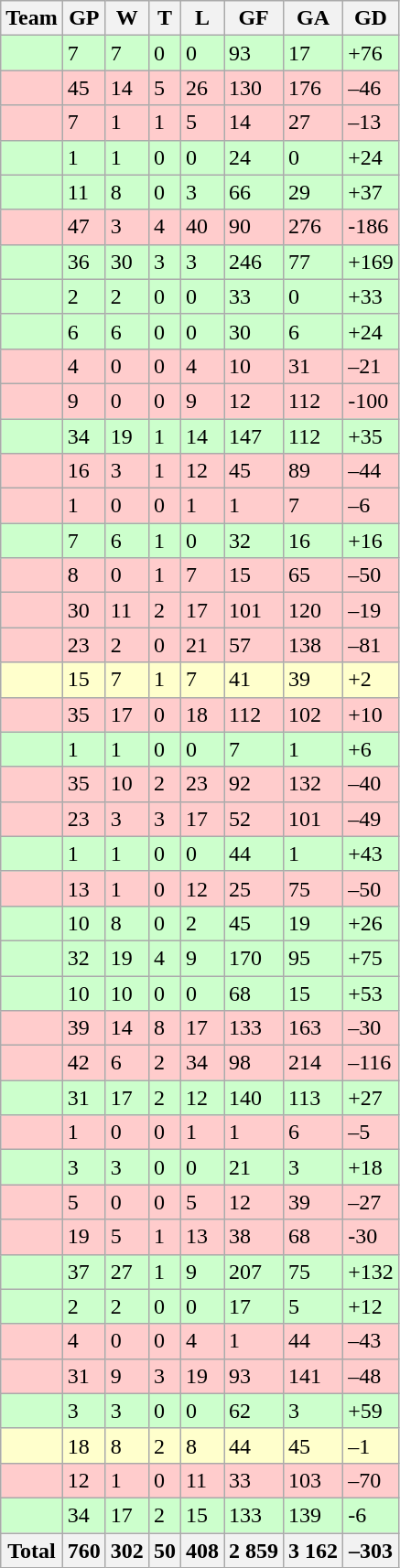<table class="wikitable">
<tr>
<th>Team</th>
<th>GP</th>
<th>W</th>
<th>T</th>
<th>L</th>
<th>GF</th>
<th>GA</th>
<th>GD</th>
</tr>
<tr bgcolor=#CCFFCC>
<td></td>
<td>7</td>
<td>7</td>
<td>0</td>
<td>0</td>
<td>93</td>
<td>17</td>
<td>+76</td>
</tr>
<tr bgcolor=#FFCCCC>
<td></td>
<td>45</td>
<td>14</td>
<td>5</td>
<td>26</td>
<td>130</td>
<td>176</td>
<td>–46</td>
</tr>
<tr bgcolor=#FFCCCC>
<td></td>
<td>7</td>
<td>1</td>
<td>1</td>
<td>5</td>
<td>14</td>
<td>27</td>
<td>–13</td>
</tr>
<tr bgcolor=#CCFFCC>
<td></td>
<td>1</td>
<td>1</td>
<td>0</td>
<td>0</td>
<td>24</td>
<td>0</td>
<td>+24</td>
</tr>
<tr bgcolor=#CCFFCC>
<td></td>
<td>11</td>
<td>8</td>
<td>0</td>
<td>3</td>
<td>66</td>
<td>29</td>
<td>+37</td>
</tr>
<tr bgcolor=#FFCCCC>
<td></td>
<td>47</td>
<td>3</td>
<td>4</td>
<td>40</td>
<td>90</td>
<td>276</td>
<td>-186</td>
</tr>
<tr bgcolor=#CCFFCC>
<td></td>
<td>36</td>
<td>30</td>
<td>3</td>
<td>3</td>
<td>246</td>
<td>77</td>
<td>+169</td>
</tr>
<tr bgcolor=#CCFFCC>
<td></td>
<td>2</td>
<td>2</td>
<td>0</td>
<td>0</td>
<td>33</td>
<td>0</td>
<td>+33</td>
</tr>
<tr bgcolor=#CCFFCC>
<td></td>
<td>6</td>
<td>6</td>
<td>0</td>
<td>0</td>
<td>30</td>
<td>6</td>
<td>+24</td>
</tr>
<tr bgcolor=#FFCCCC>
<td></td>
<td>4</td>
<td>0</td>
<td>0</td>
<td>4</td>
<td>10</td>
<td>31</td>
<td>–21</td>
</tr>
<tr bgcolor=#FFCCCC>
<td><em></em></td>
<td>9</td>
<td>0</td>
<td>0</td>
<td>9</td>
<td>12</td>
<td>112</td>
<td>-100</td>
</tr>
<tr bgcolor=#CCFFCC>
<td></td>
<td>34</td>
<td>19</td>
<td>1</td>
<td>14</td>
<td>147</td>
<td>112</td>
<td>+35</td>
</tr>
<tr bgcolor=#FFCCCC>
<td><em></em></td>
<td>16</td>
<td>3</td>
<td>1</td>
<td>12</td>
<td>45</td>
<td>89</td>
<td>–44</td>
</tr>
<tr bgcolor=#FFCCCC>
<td><em></em></td>
<td>1</td>
<td>0</td>
<td>0</td>
<td>1</td>
<td>1</td>
<td>7</td>
<td>–6</td>
</tr>
<tr bgcolor=#CCFFCC>
<td></td>
<td>7</td>
<td>6</td>
<td>1</td>
<td>0</td>
<td>32</td>
<td>16</td>
<td>+16</td>
</tr>
<tr bgcolor=#FFCCCC>
<td></td>
<td>8</td>
<td>0</td>
<td>1</td>
<td>7</td>
<td>15</td>
<td>65</td>
<td>–50</td>
</tr>
<tr bgcolor=#FFCCCC>
<td></td>
<td>30</td>
<td>11</td>
<td>2</td>
<td>17</td>
<td>101</td>
<td>120</td>
<td>–19</td>
</tr>
<tr bgcolor=#FFCCCC>
<td></td>
<td>23</td>
<td>2</td>
<td>0</td>
<td>21</td>
<td>57</td>
<td>138</td>
<td>–81</td>
</tr>
<tr bgcolor=#FFFFCC>
<td></td>
<td>15</td>
<td>7</td>
<td>1</td>
<td>7</td>
<td>41</td>
<td>39</td>
<td>+2</td>
</tr>
<tr bgcolor=#FFCCCC>
<td></td>
<td>35</td>
<td>17</td>
<td>0</td>
<td>18</td>
<td>112</td>
<td>102</td>
<td>+10</td>
</tr>
<tr bgcolor=#CCFFCC>
<td></td>
<td>1</td>
<td>1</td>
<td>0</td>
<td>0</td>
<td>7</td>
<td>1</td>
<td>+6</td>
</tr>
<tr bgcolor=#FFCCCC>
<td></td>
<td>35</td>
<td>10</td>
<td>2</td>
<td>23</td>
<td>92</td>
<td>132</td>
<td>–40</td>
</tr>
<tr bgcolor=#FFCCCC>
<td></td>
<td>23</td>
<td>3</td>
<td>3</td>
<td>17</td>
<td>52</td>
<td>101</td>
<td>–49</td>
</tr>
<tr bgcolor=#CCFFCC>
<td></td>
<td>1</td>
<td>1</td>
<td>0</td>
<td>0</td>
<td>44</td>
<td>1</td>
<td>+43</td>
</tr>
<tr bgcolor=#FFCCCC>
<td></td>
<td>13</td>
<td>1</td>
<td>0</td>
<td>12</td>
<td>25</td>
<td>75</td>
<td>–50</td>
</tr>
<tr bgcolor=#CCFFCC>
<td></td>
<td>10</td>
<td>8</td>
<td>0</td>
<td>2</td>
<td>45</td>
<td>19</td>
<td>+26</td>
</tr>
<tr bgcolor=#CCFFCC>
<td></td>
<td>32</td>
<td>19</td>
<td>4</td>
<td>9</td>
<td>170</td>
<td>95</td>
<td>+75</td>
</tr>
<tr bgcolor=#CCFFCC>
<td></td>
<td>10</td>
<td>10</td>
<td>0</td>
<td>0</td>
<td>68</td>
<td>15</td>
<td>+53</td>
</tr>
<tr bgcolor=#FFCCCC>
<td></td>
<td>39</td>
<td>14</td>
<td>8</td>
<td>17</td>
<td>133</td>
<td>163</td>
<td>–30</td>
</tr>
<tr bgcolor=#FFCCCC>
<td></td>
<td>42</td>
<td>6</td>
<td>2</td>
<td>34</td>
<td>98</td>
<td>214</td>
<td>–116</td>
</tr>
<tr bgcolor=#CCFFCC>
<td></td>
<td>31</td>
<td>17</td>
<td>2</td>
<td>12</td>
<td>140</td>
<td>113</td>
<td>+27</td>
</tr>
<tr bgcolor=#FFCCCC>
<td></td>
<td>1</td>
<td>0</td>
<td>0</td>
<td>1</td>
<td>1</td>
<td>6</td>
<td>–5</td>
</tr>
<tr bgcolor=#CCFFCC>
<td></td>
<td>3</td>
<td>3</td>
<td>0</td>
<td>0</td>
<td>21</td>
<td>3</td>
<td>+18</td>
</tr>
<tr bgcolor=#FFCCCC>
<td></td>
<td>5</td>
<td>0</td>
<td>0</td>
<td>5</td>
<td>12</td>
<td>39</td>
<td>–27</td>
</tr>
<tr bgcolor=#FFCCCC>
<td></td>
<td>19</td>
<td>5</td>
<td>1</td>
<td>13</td>
<td>38</td>
<td>68</td>
<td>-30</td>
</tr>
<tr bgcolor=#CCFFCC>
<td></td>
<td>37</td>
<td>27</td>
<td>1</td>
<td>9</td>
<td>207</td>
<td>75</td>
<td>+132</td>
</tr>
<tr bgcolor=#CCFFCC>
<td></td>
<td>2</td>
<td>2</td>
<td>0</td>
<td>0</td>
<td>17</td>
<td>5</td>
<td>+12</td>
</tr>
<tr bgcolor=#FFCCCC>
<td></td>
<td>4</td>
<td>0</td>
<td>0</td>
<td>4</td>
<td>1</td>
<td>44</td>
<td>–43</td>
</tr>
<tr bgcolor=#FFCCCC>
<td></td>
<td>31</td>
<td>9</td>
<td>3</td>
<td>19</td>
<td>93</td>
<td>141</td>
<td>–48</td>
</tr>
<tr bgcolor=#CCFFCC>
<td></td>
<td>3</td>
<td>3</td>
<td>0</td>
<td>0</td>
<td>62</td>
<td>3</td>
<td>+59</td>
</tr>
<tr bgcolor=#FFFFCC>
<td></td>
<td>18</td>
<td>8</td>
<td>2</td>
<td>8</td>
<td>44</td>
<td>45</td>
<td>–1</td>
</tr>
<tr bgcolor=#FFCCCC>
<td></td>
<td>12</td>
<td>1</td>
<td>0</td>
<td>11</td>
<td>33</td>
<td>103</td>
<td>–70</td>
</tr>
<tr bgcolor=#CCFFCC>
<td><em></em></td>
<td>34</td>
<td>17</td>
<td>2</td>
<td>15</td>
<td>133</td>
<td>139</td>
<td>-6</td>
</tr>
<tr class="sortbottom">
<th>Total</th>
<th>760</th>
<th>302</th>
<th>50</th>
<th>408</th>
<th>2 859</th>
<th>3 162</th>
<th>–303</th>
</tr>
</table>
